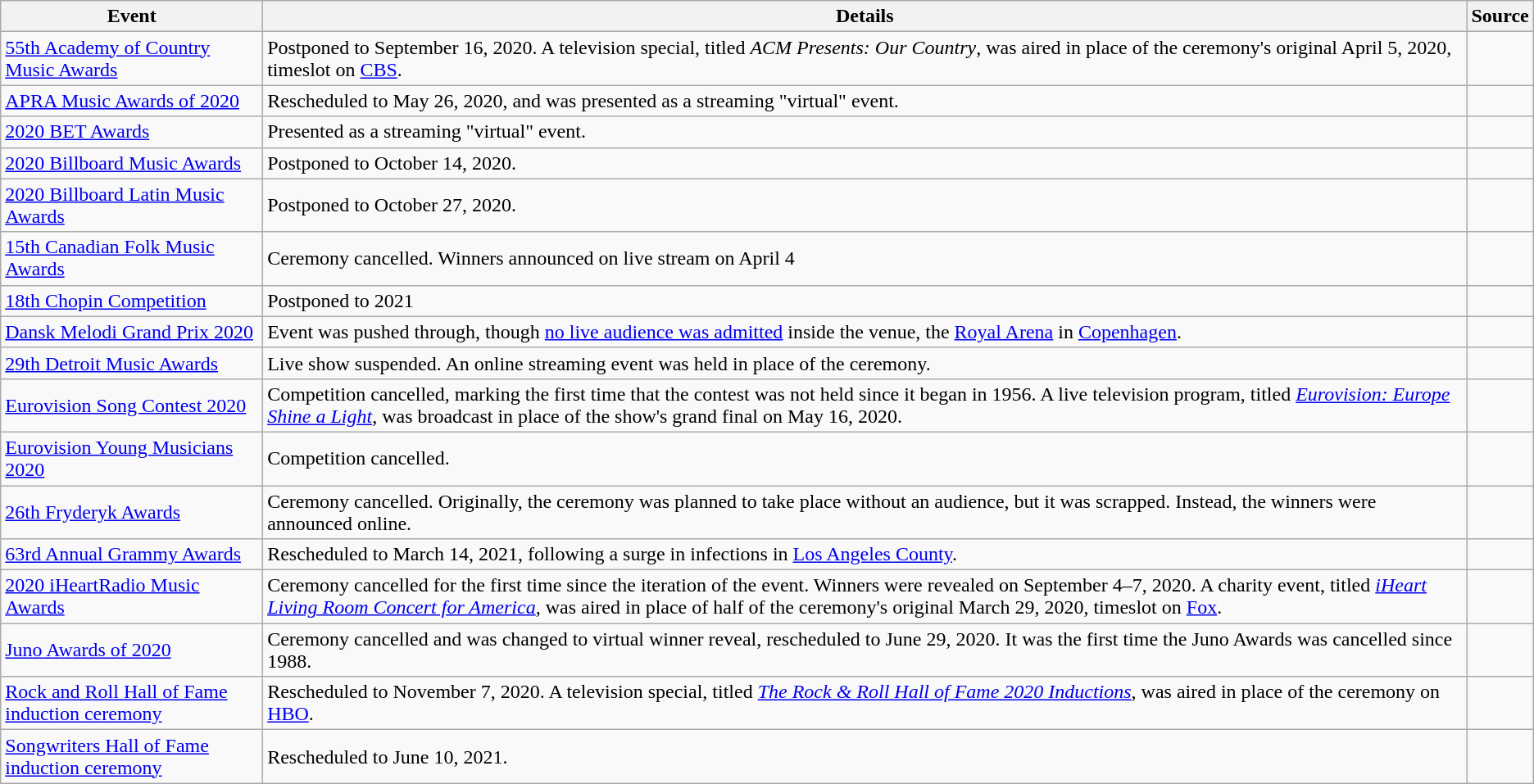<table class="wikitable sortable">
<tr>
<th>Event</th>
<th>Details</th>
<th>Source</th>
</tr>
<tr>
<td><a href='#'>55th Academy of Country Music Awards</a></td>
<td>Postponed to September 16, 2020. A television special, titled <em>ACM Presents: Our Country</em>, was aired in place of the ceremony's original April 5, 2020, timeslot on <a href='#'>CBS</a>.</td>
<td></td>
</tr>
<tr>
<td><a href='#'>APRA Music Awards of 2020</a></td>
<td>Rescheduled to May 26, 2020, and was presented as a streaming "virtual" event.</td>
<td></td>
</tr>
<tr>
<td><a href='#'>2020 BET Awards</a></td>
<td>Presented as a streaming "virtual" event.</td>
<td></td>
</tr>
<tr>
<td><a href='#'>2020 Billboard Music Awards</a></td>
<td>Postponed to October 14, 2020.</td>
<td></td>
</tr>
<tr>
<td><a href='#'>2020 Billboard Latin Music Awards</a></td>
<td>Postponed to October 27, 2020.</td>
<td></td>
</tr>
<tr>
<td><a href='#'>15th Canadian Folk Music Awards</a></td>
<td>Ceremony cancelled.  Winners announced on live stream on April 4</td>
<td></td>
</tr>
<tr>
<td><a href='#'>18th Chopin Competition</a></td>
<td>Postponed to 2021</td>
<td></td>
</tr>
<tr>
<td><a href='#'>Dansk Melodi Grand Prix 2020</a></td>
<td>Event was pushed through, though <a href='#'>no live audience was admitted</a> inside the venue, the <a href='#'>Royal Arena</a> in <a href='#'>Copenhagen</a>.</td>
<td></td>
</tr>
<tr>
<td><a href='#'>29th Detroit Music Awards</a></td>
<td>Live show suspended. An online streaming event was held in place of the ceremony.</td>
<td></td>
</tr>
<tr>
<td><a href='#'>Eurovision Song Contest 2020</a></td>
<td>Competition cancelled, marking the first time that the contest was not held since it began in 1956. A live television program, titled <em><a href='#'>Eurovision: Europe Shine a Light</a></em>, was broadcast in place of the show's grand final on May 16, 2020.</td>
<td></td>
</tr>
<tr>
<td><a href='#'>Eurovision Young Musicians 2020</a></td>
<td>Competition cancelled.</td>
<td></td>
</tr>
<tr>
<td><a href='#'>26th Fryderyk Awards</a></td>
<td>Ceremony cancelled. Originally, the ceremony was planned to take place without an audience, but it was scrapped. Instead, the winners were announced online.</td>
<td></td>
</tr>
<tr>
<td><a href='#'>63rd Annual Grammy Awards</a></td>
<td>Rescheduled to March 14, 2021, following a surge in infections in <a href='#'>Los Angeles County</a>.</td>
<td></td>
</tr>
<tr>
<td><a href='#'>2020 iHeartRadio Music Awards</a></td>
<td>Ceremony cancelled for the first time since the iteration of the event. Winners were revealed on September 4–7, 2020. A charity event, titled <em><a href='#'>iHeart Living Room Concert for America</a></em>, was aired in place of half of the ceremony's original March 29, 2020, timeslot on <a href='#'>Fox</a>.</td>
<td></td>
</tr>
<tr>
<td><a href='#'>Juno Awards of 2020</a></td>
<td>Ceremony cancelled and was changed to virtual winner reveal, rescheduled to June 29, 2020. It was the first time the Juno Awards was cancelled since 1988.</td>
<td></td>
</tr>
<tr>
<td><a href='#'>Rock and Roll Hall of Fame induction ceremony</a></td>
<td>Rescheduled to November 7, 2020. A television special, titled <em><a href='#'>The Rock & Roll Hall of Fame 2020 Inductions</a></em>, was aired in place of the ceremony on <a href='#'>HBO</a>.</td>
<td></td>
</tr>
<tr>
<td><a href='#'>Songwriters Hall of Fame induction ceremony</a></td>
<td>Rescheduled to June 10, 2021.</td>
<td></td>
</tr>
</table>
